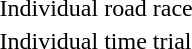<table>
<tr>
<td>Individual road race</td>
<td></td>
<td></td>
<td></td>
</tr>
<tr>
<td>Individual time trial</td>
<td></td>
<td></td>
<td></td>
</tr>
</table>
